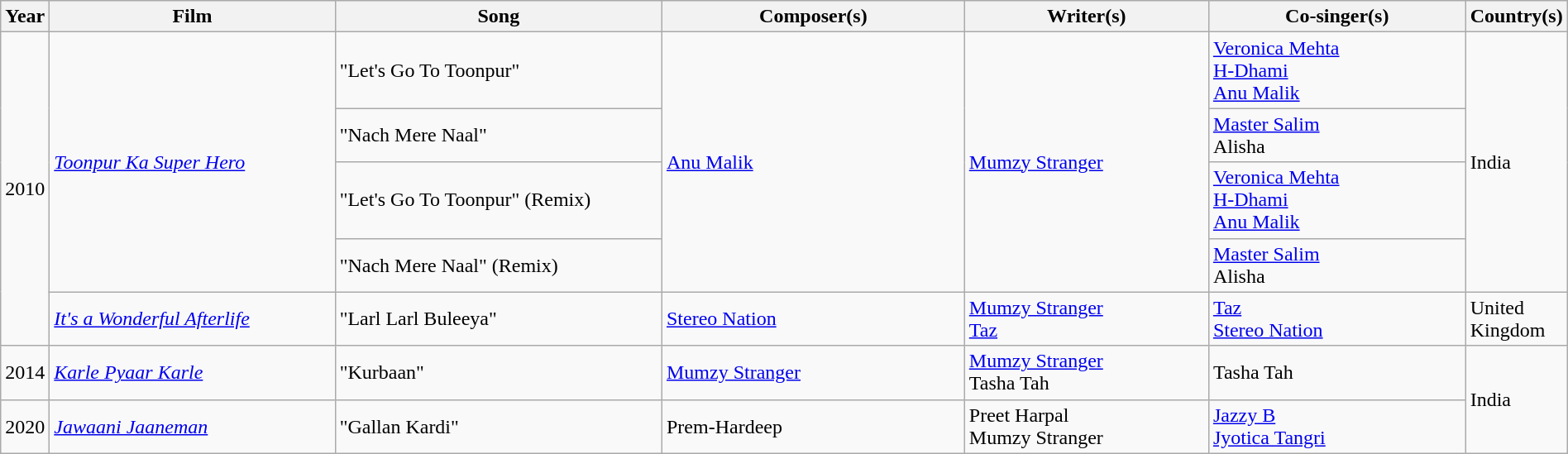<table class="wikitable plainrowheaders" width="100%">
<tr>
<th>Year</th>
<th scope="col" width=20%>Film</th>
<th scope="col" width=23%>Song</th>
<th scope="col" width=21%>Composer(s)</th>
<th scope="col" width=17%>Writer(s)</th>
<th scope="col" width=18%>Co-singer(s)</th>
<th scope="col" width=18%>Country(s)</th>
</tr>
<tr>
<td rowspan="5">2010</td>
<td rowspan="4" scope="row"><em><a href='#'>Toonpur Ka Super Hero</a></em></td>
<td>"Let's Go To Toonpur"</td>
<td rowspan="4"><a href='#'>Anu Malik</a></td>
<td rowspan="4"><a href='#'>Mumzy Stranger</a></td>
<td><a href='#'>Veronica Mehta</a><br><a href='#'>H-Dhami</a><br><a href='#'>Anu Malik</a></td>
<td rowspan="4">India</td>
</tr>
<tr>
<td>"Nach Mere Naal"</td>
<td><a href='#'>Master Salim</a><br>Alisha</td>
</tr>
<tr>
<td>"Let's Go To Toonpur" (Remix)</td>
<td><a href='#'>Veronica Mehta</a><br><a href='#'>H-Dhami</a><br><a href='#'>Anu Malik</a></td>
</tr>
<tr>
<td>"Nach Mere Naal" (Remix)</td>
<td><a href='#'>Master Salim</a><br>Alisha</td>
</tr>
<tr>
<td scope="row"><em><a href='#'>It's a Wonderful Afterlife</a></em></td>
<td>"Larl Larl Buleeya"</td>
<td><a href='#'>Stereo Nation</a></td>
<td><a href='#'>Mumzy Stranger</a><br><a href='#'>Taz</a></td>
<td><a href='#'>Taz</a><br><a href='#'>Stereo Nation</a></td>
<td>United Kingdom</td>
</tr>
<tr>
<td>2014</td>
<td scope="row"><em><a href='#'>Karle Pyaar Karle</a></em></td>
<td>"Kurbaan"</td>
<td><a href='#'>Mumzy Stranger</a></td>
<td><a href='#'>Mumzy Stranger</a><br>Tasha Tah</td>
<td>Tasha Tah</td>
<td rowspan="2">India</td>
</tr>
<tr>
<td>2020</td>
<td><em><a href='#'>Jawaani Jaaneman</a></em></td>
<td>"Gallan Kardi"</td>
<td>Prem-Hardeep</td>
<td>Preet Harpal<br>Mumzy Stranger</td>
<td><a href='#'>Jazzy B</a><br><a href='#'>Jyotica Tangri</a></td>
</tr>
</table>
